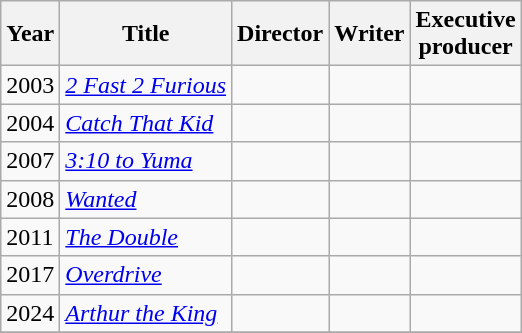<table class="wikitable">
<tr>
<th>Year</th>
<th>Title</th>
<th>Director</th>
<th>Writer</th>
<th>Executive<br>producer</th>
</tr>
<tr>
<td>2003</td>
<td><em><a href='#'>2 Fast 2 Furious</a></em></td>
<td></td>
<td></td>
<td></td>
</tr>
<tr>
<td>2004</td>
<td><em><a href='#'>Catch That Kid</a></em></td>
<td></td>
<td></td>
<td></td>
</tr>
<tr>
<td>2007</td>
<td><em><a href='#'>3:10 to Yuma</a></em></td>
<td></td>
<td></td>
<td></td>
</tr>
<tr>
<td>2008</td>
<td><em><a href='#'>Wanted</a></em></td>
<td></td>
<td></td>
<td></td>
</tr>
<tr>
<td>2011</td>
<td><em><a href='#'>The Double</a></em></td>
<td></td>
<td></td>
<td></td>
</tr>
<tr>
<td>2017</td>
<td><em><a href='#'>Overdrive</a></em></td>
<td></td>
<td></td>
<td></td>
</tr>
<tr>
<td>2024</td>
<td><em><a href='#'>Arthur the King</a></em></td>
<td></td>
<td></td>
<td></td>
</tr>
<tr>
</tr>
</table>
